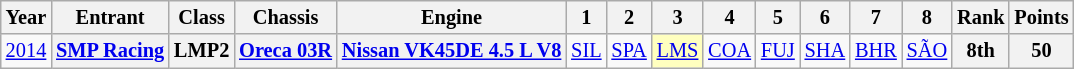<table class="wikitable" style="text-align:center; font-size:85%">
<tr>
<th>Year</th>
<th>Entrant</th>
<th>Class</th>
<th>Chassis</th>
<th>Engine</th>
<th>1</th>
<th>2</th>
<th>3</th>
<th>4</th>
<th>5</th>
<th>6</th>
<th>7</th>
<th>8</th>
<th>Rank</th>
<th>Points</th>
</tr>
<tr>
<td><a href='#'>2014</a></td>
<th nowrap><a href='#'>SMP Racing</a></th>
<th>LMP2</th>
<th nowrap><a href='#'>Oreca 03R</a></th>
<th nowrap><a href='#'>Nissan VK45DE 4.5 L V8</a></th>
<td><a href='#'>SIL</a></td>
<td><a href='#'>SPA</a></td>
<td style="background:#FFFFBF;"><a href='#'>LMS</a><br></td>
<td><a href='#'>COA</a></td>
<td><a href='#'>FUJ</a></td>
<td><a href='#'>SHA</a></td>
<td><a href='#'>BHR</a></td>
<td><a href='#'>SÃO</a></td>
<th>8th</th>
<th>50</th>
</tr>
</table>
